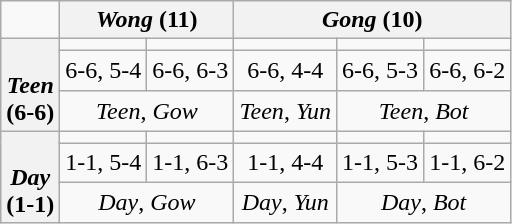<table class="wikitable" style="font-size:100%;text-align:center;">
<tr>
<td> </td>
<th colspan=2><em>Wong</em> (11)</th>
<th colspan=3><em>Gong</em> (10)</th>
</tr>
<tr>
<th rowspan=3><br><em>Teen</em><br>(6-6)</th>
<td> </td>
<td> </td>
<td> </td>
<td> </td>
<td> </td>
</tr>
<tr>
<td>6-6, 5-4</td>
<td>6-6, 6-3</td>
<td>6-6, 4-4</td>
<td>6-6, 5-3</td>
<td>6-6, 6-2</td>
</tr>
<tr>
<td colspan=2><em>Teen</em>, <em>Gow</em></td>
<td><em>Teen</em>, <em>Yun</em></td>
<td colspan=2><em>Teen</em>, <em>Bot</em></td>
</tr>
<tr>
<th rowspan=3><br><em>Day</em><br>(1-1)</th>
<td> </td>
<td> </td>
<td> </td>
<td> </td>
<td> </td>
</tr>
<tr>
<td>1-1, 5-4</td>
<td>1-1, 6-3</td>
<td>1-1, 4-4</td>
<td>1-1, 5-3</td>
<td>1-1, 6-2</td>
</tr>
<tr>
<td colspan=2><em>Day</em>, <em>Gow</em></td>
<td><em>Day</em>, <em>Yun</em></td>
<td colspan=2><em>Day</em>, <em>Bot</em></td>
</tr>
</table>
